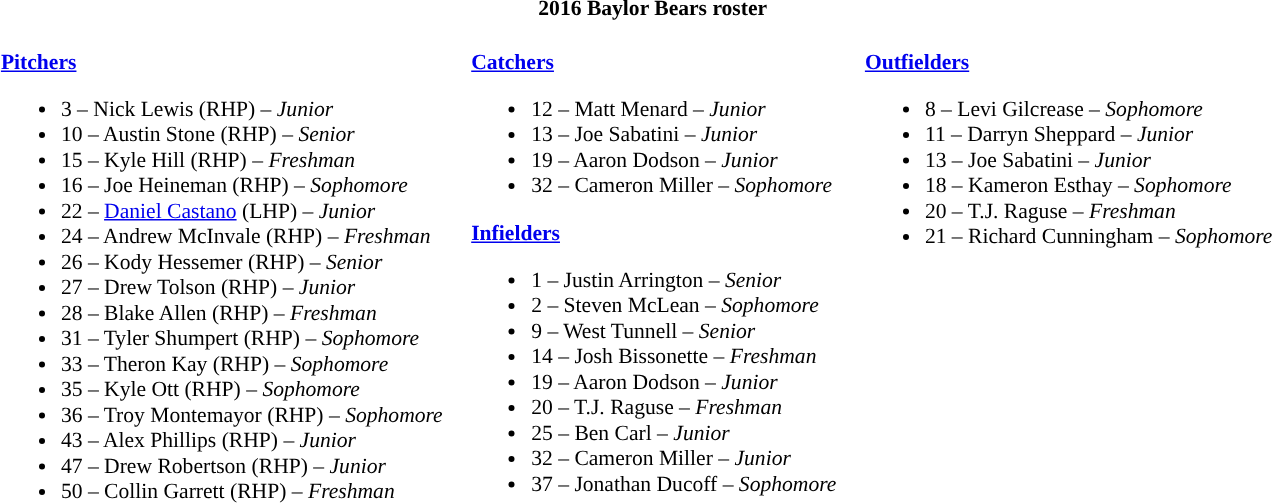<table class="toccolours" style="border-collapse:collapse; font-size:90%;">
<tr>
<th colspan=9>2016 Baylor Bears roster</th>
</tr>
<tr>
<td width="03"> </td>
<td valign="top"><br><strong><a href='#'>Pitchers</a></strong><ul><li>3 – Nick Lewis (RHP) – <em>Junior</em></li><li>10 – Austin Stone (RHP) – <em> Senior</em></li><li>15 – Kyle Hill (RHP) – <em>Freshman</em></li><li>16 – Joe Heineman (RHP) – <em>Sophomore</em></li><li>22 – <a href='#'>Daniel Castano</a> (LHP) – <em>Junior</em></li><li>24 – Andrew McInvale (RHP) – <em>Freshman</em></li><li>26 – Kody Hessemer (RHP) – <em>Senior</em></li><li>27 – Drew Tolson (RHP) – <em>Junior</em></li><li>28 – Blake Allen (RHP) – <em> Freshman</em></li><li>31 – Tyler Shumpert (RHP) – <em>Sophomore</em></li><li>33 – Theron Kay (RHP) – <em>Sophomore</em></li><li>35 – Kyle Ott (RHP) – <em> Sophomore</em></li><li>36 – Troy Montemayor (RHP) – <em>Sophomore</em></li><li>43 – Alex Phillips (RHP) – <em>Junior</em></li><li>47 – Drew Robertson (RHP) – <em>Junior</em></li><li>50 – Collin Garrett (RHP) – <em>Freshman</em></li></ul></td>
<td width="15"> </td>
<td valign="top"><br><strong><a href='#'>Catchers</a></strong><ul><li>12 – Matt Menard – <em>Junior</em></li><li>13 – Joe Sabatini – <em>Junior</em></li><li>19 – Aaron Dodson – <em>Junior</em></li><li>32 – Cameron Miller – <em>Sophomore</em></li></ul><strong><a href='#'>Infielders</a></strong><ul><li>1 – Justin Arrington – <em>Senior</em></li><li>2 – Steven McLean – <em>Sophomore</em></li><li>9 – West Tunnell – <em>Senior</em></li><li>14 – Josh Bissonette – <em>Freshman</em></li><li>19 – Aaron Dodson – <em>Junior</em></li><li>20 – T.J. Raguse – <em>Freshman</em></li><li>25 – Ben Carl – <em>Junior</em></li><li>32 – Cameron Miller – <em>Junior</em></li><li>37 – Jonathan Ducoff – <em>Sophomore</em></li></ul></td>
<td width="15"> </td>
<td valign="top"><br><strong><a href='#'>Outfielders</a></strong><ul><li>8 – Levi Gilcrease – <em>Sophomore</em></li><li>11 – Darryn Sheppard – <em>Junior</em></li><li>13 – Joe Sabatini – <em>Junior</em></li><li>18 – Kameron Esthay – <em>Sophomore</em></li><li>20 – T.J. Raguse – <em>Freshman</em></li><li>21 – Richard Cunningham – <em> Sophomore</em></li></ul></td>
<td width="25"> </td>
</tr>
</table>
